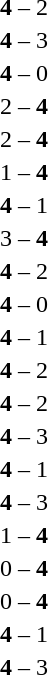<table style="text-align:center">
<tr>
<th width=223></th>
<th width=100></th>
<th width=223></th>
</tr>
<tr>
<td align=right></td>
<td><strong>4</strong> – 2</td>
<td align=left></td>
</tr>
<tr>
<td align=right></td>
<td><strong>4</strong> – 3</td>
<td align=left></td>
</tr>
<tr>
<td align=right></td>
<td><strong>4</strong> – 0</td>
<td align=left></td>
</tr>
<tr>
<td align=right></td>
<td>2 – <strong>4</strong></td>
<td align=left></td>
</tr>
<tr>
<td align=right></td>
<td>2 – <strong>4</strong></td>
<td align=left></td>
</tr>
<tr>
<td align=right></td>
<td>1 – <strong>4</strong></td>
<td align=left></td>
</tr>
<tr>
<td align=right></td>
<td><strong>4</strong> – 1</td>
<td align=left></td>
</tr>
<tr>
<td align=right></td>
<td>3 – <strong>4</strong></td>
<td align=left></td>
</tr>
<tr>
<td align=right></td>
<td><strong>4</strong> – 2</td>
<td align=left></td>
</tr>
<tr>
<td align=right></td>
<td><strong>4</strong> – 0</td>
<td align=left></td>
</tr>
<tr>
<td align=right></td>
<td><strong>4</strong> – 1</td>
<td align=left></td>
</tr>
<tr>
<td align=right></td>
<td><strong>4</strong> – 2</td>
<td align=left></td>
</tr>
<tr>
<td align=right></td>
<td><strong>4</strong> – 2</td>
<td align=left></td>
</tr>
<tr>
<td align=right></td>
<td><strong>4</strong> – 3</td>
<td align=left></td>
</tr>
<tr>
<td align=right></td>
<td><strong>4</strong> – 1</td>
<td align=left></td>
</tr>
<tr>
<td align=right></td>
<td><strong>4</strong> – 3</td>
<td align=left></td>
</tr>
<tr>
<td align=right></td>
<td>1 – <strong>4</strong></td>
<td align=left></td>
</tr>
<tr>
<td align=right></td>
<td>0 – <strong>4</strong></td>
<td align=left></td>
</tr>
<tr>
<td align=right></td>
<td>0 – <strong>4</strong></td>
<td align=left></td>
</tr>
<tr>
<td align=right></td>
<td><strong>4</strong> – 1</td>
<td align=left></td>
</tr>
<tr>
<td align=right></td>
<td><strong>4</strong> – 3</td>
<td align=left></td>
</tr>
</table>
